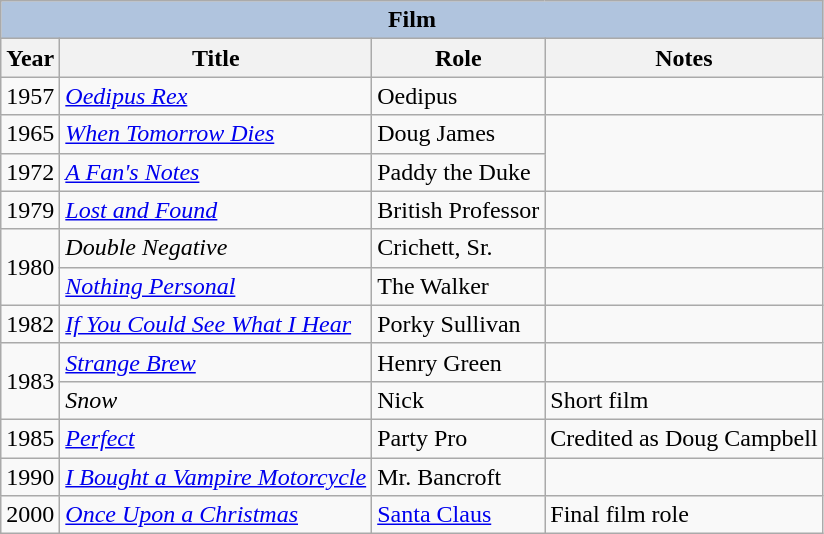<table class="wikitable sortable">
<tr>
<th colspan=4 style="background:#B0C4DE;">Film</th>
</tr>
<tr>
<th>Year</th>
<th>Title</th>
<th>Role</th>
<th class="unsortable">Notes</th>
</tr>
<tr>
<td>1957</td>
<td><em><a href='#'>Oedipus Rex</a></em></td>
<td>Oedipus</td>
<td></td>
</tr>
<tr>
<td>1965</td>
<td><em><a href='#'>When Tomorrow Dies</a></em></td>
<td>Doug James</td>
</tr>
<tr>
<td>1972</td>
<td data-sort-value="Fan's Notes, A"><em><a href='#'>A Fan's Notes</a></em></td>
<td>Paddy the Duke</td>
</tr>
<tr>
<td>1979</td>
<td><em><a href='#'>Lost and Found</a></em></td>
<td>British Professor</td>
<td></td>
</tr>
<tr>
<td rowspan=2>1980</td>
<td><em>Double Negative</em></td>
<td>Crichett, Sr.</td>
<td></td>
</tr>
<tr>
<td><em><a href='#'>Nothing Personal</a></em></td>
<td>The Walker</td>
<td></td>
</tr>
<tr>
<td>1982</td>
<td><em><a href='#'>If You Could See What I Hear</a></em></td>
<td>Porky Sullivan</td>
<td></td>
</tr>
<tr>
<td rowspan=2>1983</td>
<td><em><a href='#'>Strange Brew</a></em></td>
<td>Henry Green</td>
<td></td>
</tr>
<tr>
<td><em>Snow</em></td>
<td>Nick</td>
<td>Short film</td>
</tr>
<tr>
<td>1985</td>
<td><em><a href='#'>Perfect</a></em></td>
<td>Party Pro</td>
<td>Credited as Doug Campbell</td>
</tr>
<tr>
<td>1990</td>
<td><em><a href='#'>I Bought a Vampire Motorcycle</a></em></td>
<td>Mr. Bancroft</td>
<td></td>
</tr>
<tr>
<td>2000</td>
<td><em><a href='#'>Once Upon a Christmas</a></em></td>
<td><a href='#'>Santa Claus</a></td>
<td>Final film role</td>
</tr>
</table>
